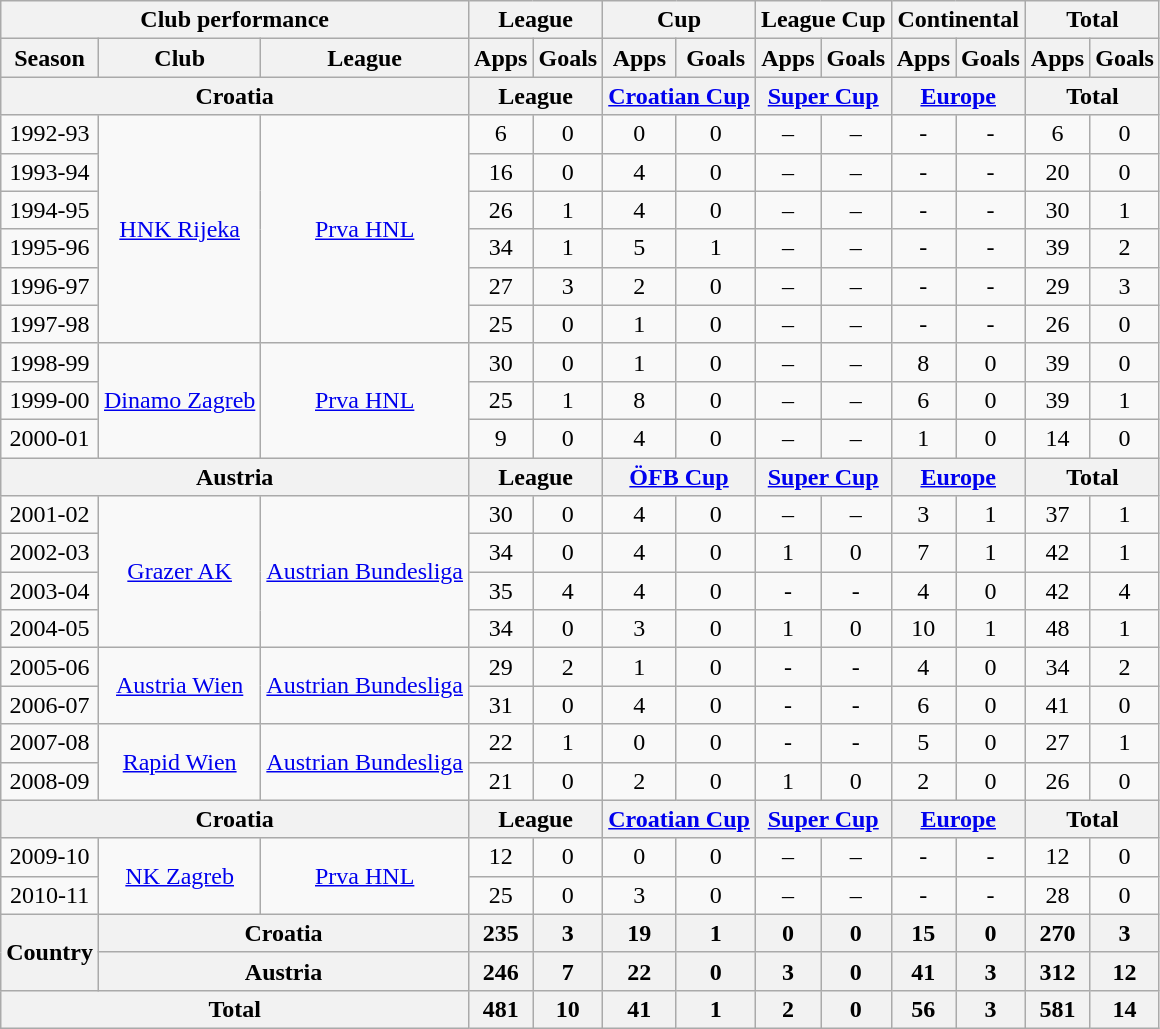<table class="wikitable" style="text-align:center">
<tr>
<th colspan=3>Club performance</th>
<th colspan=2>League</th>
<th colspan=2>Cup</th>
<th colspan=2>League Cup</th>
<th colspan=2>Continental</th>
<th colspan=2>Total</th>
</tr>
<tr>
<th>Season</th>
<th>Club</th>
<th>League</th>
<th>Apps</th>
<th>Goals</th>
<th>Apps</th>
<th>Goals</th>
<th>Apps</th>
<th>Goals</th>
<th>Apps</th>
<th>Goals</th>
<th>Apps</th>
<th>Goals</th>
</tr>
<tr>
<th colspan=3>Croatia</th>
<th colspan=2>League</th>
<th colspan=2><a href='#'>Croatian Cup</a></th>
<th colspan=2><a href='#'>Super Cup</a></th>
<th colspan=2><a href='#'>Europe</a></th>
<th colspan=2>Total</th>
</tr>
<tr>
<td>1992-93</td>
<td rowspan="6"><a href='#'>HNK Rijeka</a></td>
<td rowspan="6"><a href='#'>Prva HNL</a></td>
<td>6</td>
<td>0</td>
<td>0</td>
<td>0</td>
<td>–</td>
<td>–</td>
<td>-</td>
<td>-</td>
<td>6</td>
<td>0</td>
</tr>
<tr>
<td>1993-94</td>
<td>16</td>
<td>0</td>
<td>4</td>
<td>0</td>
<td>–</td>
<td>–</td>
<td>-</td>
<td>-</td>
<td>20</td>
<td>0</td>
</tr>
<tr>
<td>1994-95</td>
<td>26</td>
<td>1</td>
<td>4</td>
<td>0</td>
<td>–</td>
<td>–</td>
<td>-</td>
<td>-</td>
<td>30</td>
<td>1</td>
</tr>
<tr>
<td>1995-96</td>
<td>34</td>
<td>1</td>
<td>5</td>
<td>1</td>
<td>–</td>
<td>–</td>
<td>-</td>
<td>-</td>
<td>39</td>
<td>2</td>
</tr>
<tr>
<td>1996-97</td>
<td>27</td>
<td>3</td>
<td>2</td>
<td>0</td>
<td>–</td>
<td>–</td>
<td>-</td>
<td>-</td>
<td>29</td>
<td>3</td>
</tr>
<tr>
<td>1997-98</td>
<td>25</td>
<td>0</td>
<td>1</td>
<td>0</td>
<td>–</td>
<td>–</td>
<td>-</td>
<td>-</td>
<td>26</td>
<td>0</td>
</tr>
<tr>
<td>1998-99</td>
<td rowspan="3"><a href='#'>Dinamo Zagreb</a></td>
<td rowspan="3"><a href='#'>Prva HNL</a></td>
<td>30</td>
<td>0</td>
<td>1</td>
<td>0</td>
<td>–</td>
<td>–</td>
<td>8</td>
<td>0</td>
<td>39</td>
<td>0</td>
</tr>
<tr>
<td>1999-00</td>
<td>25</td>
<td>1</td>
<td>8</td>
<td>0</td>
<td>–</td>
<td>–</td>
<td>6</td>
<td>0</td>
<td>39</td>
<td>1</td>
</tr>
<tr>
<td>2000-01</td>
<td>9</td>
<td>0</td>
<td>4</td>
<td>0</td>
<td>–</td>
<td>–</td>
<td>1</td>
<td>0</td>
<td>14</td>
<td>0</td>
</tr>
<tr>
<th colspan=3>Austria</th>
<th colspan=2>League</th>
<th colspan=2><a href='#'>ÖFB Cup</a></th>
<th colspan=2><a href='#'>Super Cup</a></th>
<th colspan=2><a href='#'>Europe</a></th>
<th colspan=2>Total</th>
</tr>
<tr>
<td>2001-02</td>
<td rowspan="4"><a href='#'>Grazer AK</a></td>
<td rowspan="4"><a href='#'>Austrian Bundesliga</a></td>
<td>30</td>
<td>0</td>
<td>4</td>
<td>0</td>
<td>–</td>
<td>–</td>
<td>3</td>
<td>1</td>
<td>37</td>
<td>1</td>
</tr>
<tr>
<td>2002-03</td>
<td>34</td>
<td>0</td>
<td>4</td>
<td>0</td>
<td>1</td>
<td>0</td>
<td>7</td>
<td>1</td>
<td>42</td>
<td>1</td>
</tr>
<tr>
<td>2003-04</td>
<td>35</td>
<td>4</td>
<td>4</td>
<td>0</td>
<td>-</td>
<td>-</td>
<td>4</td>
<td>0</td>
<td>42</td>
<td>4</td>
</tr>
<tr>
<td>2004-05</td>
<td>34</td>
<td>0</td>
<td>3</td>
<td>0</td>
<td>1</td>
<td>0</td>
<td>10</td>
<td>1</td>
<td>48</td>
<td>1</td>
</tr>
<tr>
<td>2005-06</td>
<td rowspan="2"><a href='#'>Austria Wien</a></td>
<td rowspan="2"><a href='#'>Austrian Bundesliga</a></td>
<td>29</td>
<td>2</td>
<td>1</td>
<td>0</td>
<td>-</td>
<td>-</td>
<td>4</td>
<td>0</td>
<td>34</td>
<td>2</td>
</tr>
<tr>
<td>2006-07</td>
<td>31</td>
<td>0</td>
<td>4</td>
<td>0</td>
<td>-</td>
<td>-</td>
<td>6</td>
<td>0</td>
<td>41</td>
<td>0</td>
</tr>
<tr>
<td>2007-08</td>
<td rowspan="2"><a href='#'>Rapid Wien</a></td>
<td rowspan="2"><a href='#'>Austrian Bundesliga</a></td>
<td>22</td>
<td>1</td>
<td>0</td>
<td>0</td>
<td>-</td>
<td>-</td>
<td>5</td>
<td>0</td>
<td>27</td>
<td>1</td>
</tr>
<tr>
<td>2008-09</td>
<td>21</td>
<td>0</td>
<td>2</td>
<td>0</td>
<td>1</td>
<td>0</td>
<td>2</td>
<td>0</td>
<td>26</td>
<td>0</td>
</tr>
<tr>
<th colspan=3>Croatia</th>
<th colspan=2>League</th>
<th colspan=2><a href='#'>Croatian Cup</a></th>
<th colspan=2><a href='#'>Super Cup</a></th>
<th colspan=2><a href='#'>Europe</a></th>
<th colspan=2>Total</th>
</tr>
<tr>
<td>2009-10</td>
<td rowspan="2"><a href='#'>NK Zagreb</a></td>
<td rowspan="2"><a href='#'>Prva HNL</a></td>
<td>12</td>
<td>0</td>
<td>0</td>
<td>0</td>
<td>–</td>
<td>–</td>
<td>-</td>
<td>-</td>
<td>12</td>
<td>0</td>
</tr>
<tr>
<td>2010-11</td>
<td>25</td>
<td>0</td>
<td>3</td>
<td>0</td>
<td>–</td>
<td>–</td>
<td>-</td>
<td>-</td>
<td>28</td>
<td>0</td>
</tr>
<tr>
<th rowspan=2>Country</th>
<th colspan=2>Croatia</th>
<th>235</th>
<th>3</th>
<th>19</th>
<th>1</th>
<th>0</th>
<th>0</th>
<th>15</th>
<th>0</th>
<th>270</th>
<th>3</th>
</tr>
<tr>
<th colspan=2>Austria</th>
<th>246</th>
<th>7</th>
<th>22</th>
<th>0</th>
<th>3</th>
<th>0</th>
<th>41</th>
<th>3</th>
<th>312</th>
<th>12</th>
</tr>
<tr>
<th colspan=3>Total</th>
<th>481</th>
<th>10</th>
<th>41</th>
<th>1</th>
<th>2</th>
<th>0</th>
<th>56</th>
<th>3</th>
<th>581</th>
<th>14</th>
</tr>
</table>
